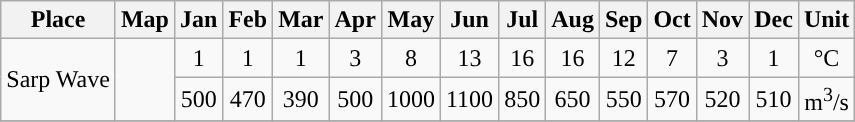<table class="wikitable" style="text-align: center;">
<tr>
<th>Place</th>
<th>Map</th>
<th>Jan</th>
<th>Feb</th>
<th>Mar</th>
<th>Apr</th>
<th>May</th>
<th>Jun</th>
<th>Jul</th>
<th>Aug</th>
<th>Sep</th>
<th>Oct</th>
<th>Nov</th>
<th>Dec</th>
<th>Unit</th>
</tr>
<tr>
<td rowspan="2">Sarp Wave</td>
<td rowspan="2"></td>
<td>1</td>
<td>1</td>
<td>1</td>
<td>3</td>
<td>8</td>
<td>13</td>
<td>16</td>
<td>16</td>
<td>12</td>
<td>7</td>
<td>3</td>
<td>1</td>
<td>°C</td>
</tr>
<tr>
<td>500</td>
<td>470</td>
<td>390</td>
<td>500</td>
<td>1000</td>
<td>1100</td>
<td>850</td>
<td>650</td>
<td>550</td>
<td>570</td>
<td>520</td>
<td>510</td>
<td>m<sup>3</sup>/s</td>
</tr>
<tr>
</tr>
</table>
